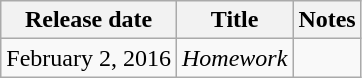<table class="wikitable">
<tr>
<th>Release date</th>
<th>Title</th>
<th>Notes</th>
</tr>
<tr>
<td>February 2, 2016</td>
<td><em>Homework</em></td>
<td></td>
</tr>
</table>
